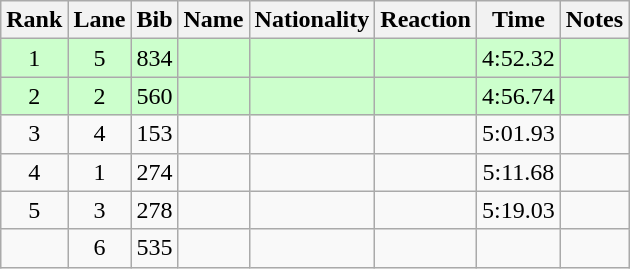<table class="wikitable sortable" style="text-align:center">
<tr>
<th>Rank</th>
<th>Lane</th>
<th>Bib</th>
<th>Name</th>
<th>Nationality</th>
<th>Reaction</th>
<th>Time</th>
<th>Notes</th>
</tr>
<tr bgcolor=ccffcc>
<td>1</td>
<td>5</td>
<td>834</td>
<td align=left></td>
<td align=left></td>
<td></td>
<td>4:52.32</td>
<td><strong></strong></td>
</tr>
<tr bgcolor=ccffcc>
<td>2</td>
<td>2</td>
<td>560</td>
<td align=left></td>
<td align=left></td>
<td></td>
<td>4:56.74</td>
<td><strong></strong></td>
</tr>
<tr>
<td>3</td>
<td>4</td>
<td>153</td>
<td align=left></td>
<td align=left></td>
<td></td>
<td>5:01.93</td>
<td></td>
</tr>
<tr>
<td>4</td>
<td>1</td>
<td>274</td>
<td align=left></td>
<td align=left></td>
<td></td>
<td>5:11.68</td>
<td></td>
</tr>
<tr>
<td>5</td>
<td>3</td>
<td>278</td>
<td align=left></td>
<td align=left></td>
<td></td>
<td>5:19.03</td>
<td></td>
</tr>
<tr>
<td></td>
<td>6</td>
<td>535</td>
<td align=left></td>
<td align=left></td>
<td></td>
<td></td>
<td><strong></strong></td>
</tr>
</table>
